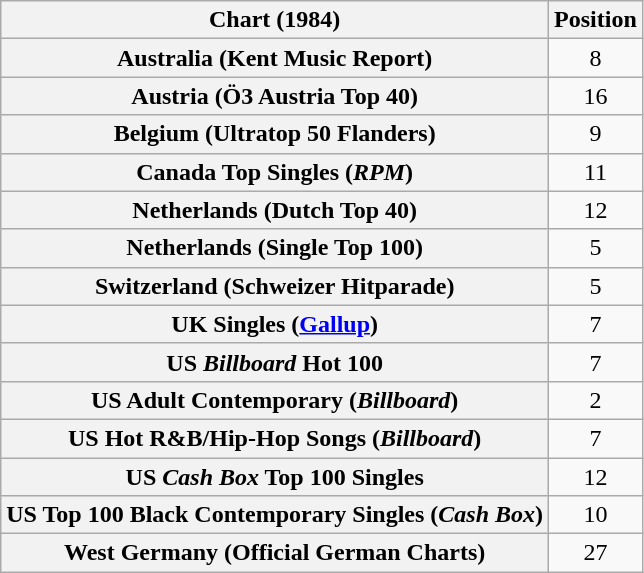<table class="wikitable sortable plainrowheaders" style="text-align:center">
<tr>
<th scope="col">Chart (1984)</th>
<th scope="col">Position</th>
</tr>
<tr>
<th scope="row">Australia (Kent Music Report)</th>
<td>8</td>
</tr>
<tr>
<th scope="row">Austria (Ö3 Austria Top 40)</th>
<td>16</td>
</tr>
<tr>
<th scope="row">Belgium (Ultratop 50 Flanders)</th>
<td>9</td>
</tr>
<tr>
<th scope="row">Canada Top Singles (<em>RPM</em>)</th>
<td>11</td>
</tr>
<tr>
<th scope="row">Netherlands (Dutch Top 40)</th>
<td>12</td>
</tr>
<tr>
<th scope="row">Netherlands (Single Top 100)</th>
<td>5</td>
</tr>
<tr>
<th scope="row">Switzerland (Schweizer Hitparade)</th>
<td>5</td>
</tr>
<tr>
<th scope="row">UK Singles (<a href='#'>Gallup</a>)</th>
<td>7</td>
</tr>
<tr>
<th scope="row">US <em>Billboard</em> Hot 100</th>
<td>7</td>
</tr>
<tr>
<th scope="row">US Adult Contemporary (<em>Billboard</em>)</th>
<td>2</td>
</tr>
<tr>
<th scope="row">US Hot R&B/Hip-Hop Songs (<em>Billboard</em>)</th>
<td>7</td>
</tr>
<tr>
<th scope="row">US <em>Cash Box</em> Top 100 Singles</th>
<td>12</td>
</tr>
<tr>
<th scope="row">US Top 100 Black Contemporary Singles (<em>Cash Box</em>)</th>
<td>10</td>
</tr>
<tr>
<th scope="row">West Germany (Official German Charts)</th>
<td>27</td>
</tr>
</table>
